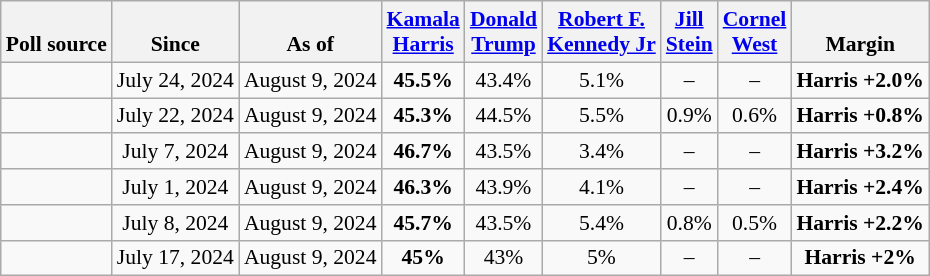<table class="wikitable sortable" style="text-align:center;font-size:90%;line-height:17px;">
<tr valign="bottom" style="font-size:100%;">
<th scope="col">Poll source</th>
<th scope="col">Since</th>
<th scope="col">As of</th>
<th scope="col"><a href='#'>Kamala<br>Harris</a><br><small></small></th>
<th scope="col"><a href='#'>Donald<br>Trump</a><br><small></small></th>
<th scope="col"><a href='#'>Robert F.<br>Kennedy Jr</a><br><small></small></th>
<th scope="col"><a href='#'>Jill<br>Stein</a><br><small></small></th>
<th scope="col"><a href='#'>Cornel<br>West</a><br><small></small></th>
<th scope="col">Margin</th>
</tr>
<tr>
<td></td>
<td>July 24, 2024</td>
<td>August 9, 2024</td>
<td><strong>45.5%</strong></td>
<td>43.4%</td>
<td>5.1%</td>
<td>–</td>
<td>–</td>
<td><strong>Harris +2.0%</strong></td>
</tr>
<tr>
<td></td>
<td>July 22, 2024</td>
<td>August 9, 2024</td>
<td><strong>45.3%</strong></td>
<td>44.5%</td>
<td>5.5%</td>
<td>0.9%</td>
<td>0.6%</td>
<td><strong>Harris +0.8%</strong></td>
</tr>
<tr>
<td></td>
<td>July 7, 2024</td>
<td>August 9, 2024</td>
<td><strong>46.7%</strong></td>
<td>43.5%</td>
<td>3.4%</td>
<td>–</td>
<td>–</td>
<td><strong>Harris +3.2%</strong></td>
</tr>
<tr>
<td></td>
<td>July 1, 2024</td>
<td>August 9, 2024</td>
<td><strong>46.3%</strong></td>
<td>43.9%</td>
<td>4.1%</td>
<td>–</td>
<td>–</td>
<td><strong>Harris +2.4%</strong></td>
</tr>
<tr>
<td></td>
<td>July 8, 2024</td>
<td>August 9, 2024</td>
<td><strong>45.7%</strong></td>
<td>43.5%</td>
<td>5.4%</td>
<td>0.8%</td>
<td>0.5%</td>
<td><strong>Harris +2.2%</strong></td>
</tr>
<tr>
<td></td>
<td>July 17, 2024</td>
<td>August 9, 2024</td>
<td><strong>45%</strong></td>
<td>43%</td>
<td>5%</td>
<td>–</td>
<td>–</td>
<td><strong>Harris +2%</strong></td>
</tr>
</table>
